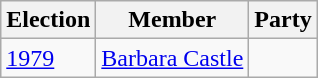<table class="wikitable">
<tr>
<th>Election</th>
<th>Member</th>
<th colspan=2>Party</th>
</tr>
<tr>
<td><a href='#'>1979</a></td>
<td><a href='#'>Barbara Castle</a></td>
<td></td>
</tr>
</table>
